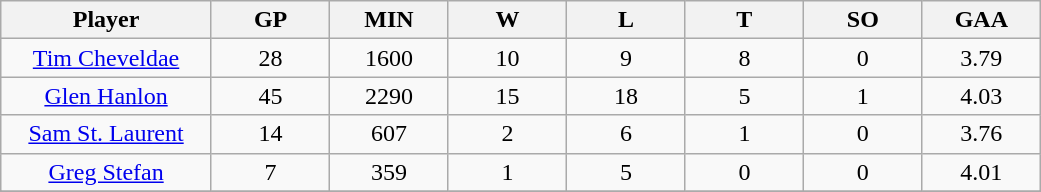<table class="wikitable sortable">
<tr>
<th bgcolor="#DDDDFF" width="16%">Player</th>
<th bgcolor="#DDDDFF" width="9%">GP</th>
<th bgcolor="#DDDDFF" width="9%">MIN</th>
<th bgcolor="#DDDDFF" width="9%">W</th>
<th bgcolor="#DDDDFF" width="9%">L</th>
<th bgcolor="#DDDDFF" width="9%">T</th>
<th bgcolor="#DDDDFF" width="9%">SO</th>
<th bgcolor="#DDDDFF" width="9%">GAA</th>
</tr>
<tr align="center">
<td><a href='#'>Tim Cheveldae</a></td>
<td>28</td>
<td>1600</td>
<td>10</td>
<td>9</td>
<td>8</td>
<td>0</td>
<td>3.79</td>
</tr>
<tr align="center">
<td><a href='#'>Glen Hanlon</a></td>
<td>45</td>
<td>2290</td>
<td>15</td>
<td>18</td>
<td>5</td>
<td>1</td>
<td>4.03</td>
</tr>
<tr align="center">
<td><a href='#'>Sam St. Laurent</a></td>
<td>14</td>
<td>607</td>
<td>2</td>
<td>6</td>
<td>1</td>
<td>0</td>
<td>3.76</td>
</tr>
<tr align="center">
<td><a href='#'>Greg Stefan</a></td>
<td>7</td>
<td>359</td>
<td>1</td>
<td>5</td>
<td>0</td>
<td>0</td>
<td>4.01</td>
</tr>
<tr align="center">
</tr>
<tr>
</tr>
</table>
